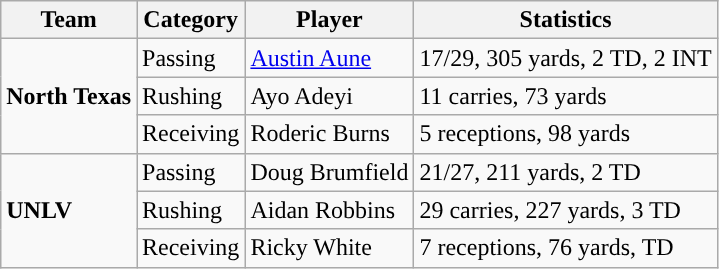<table class="wikitable" style="float: left;">
<tr>
<th>Team</th>
<th>Category</th>
<th>Player</th>
<th>Statistics</th>
</tr>
<tr>
<td rowspan=3><strong>North Texas</strong></td>
<td>Passing</td>
<td><a href='#'>Austin Aune</a></td>
<td>17/29, 305 yards, 2 TD, 2 INT</td>
</tr>
<tr>
<td>Rushing</td>
<td>Ayo Adeyi</td>
<td>11 carries, 73 yards</td>
</tr>
<tr>
<td>Receiving</td>
<td>Roderic Burns</td>
<td>5 receptions, 98 yards</td>
</tr>
<tr>
<td rowspan=3><strong>UNLV</strong></td>
<td>Passing</td>
<td>Doug Brumfield</td>
<td>21/27, 211 yards, 2 TD</td>
</tr>
<tr>
<td>Rushing</td>
<td>Aidan Robbins</td>
<td>29 carries, 227 yards, 3 TD</td>
</tr>
<tr>
<td>Receiving</td>
<td>Ricky White</td>
<td>7 receptions, 76 yards, TD</td>
</tr>
</table>
